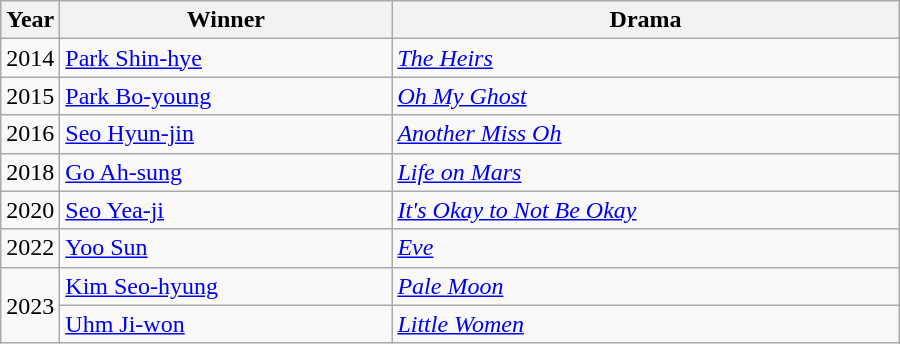<table class="wikitable" style="width:600px">
<tr>
<th width=10>Year</th>
<th>Winner</th>
<th>Drama</th>
</tr>
<tr>
<td>2014</td>
<td><a href='#'>Park Shin-hye</a></td>
<td><em><a href='#'>The Heirs</a></em></td>
</tr>
<tr>
<td>2015</td>
<td><a href='#'>Park Bo-young</a></td>
<td><em><a href='#'>Oh My Ghost</a></em></td>
</tr>
<tr>
<td>2016</td>
<td><a href='#'>Seo Hyun-jin</a></td>
<td><em><a href='#'>Another Miss Oh</a></em></td>
</tr>
<tr>
<td>2018</td>
<td><a href='#'>Go Ah-sung</a></td>
<td><em><a href='#'>Life on Mars</a></em></td>
</tr>
<tr>
<td>2020</td>
<td><a href='#'>Seo Yea-ji</a></td>
<td><em><a href='#'>It's Okay to Not Be Okay</a></em></td>
</tr>
<tr>
<td>2022</td>
<td><a href='#'>Yoo Sun</a></td>
<td><em><a href='#'>Eve</a></em></td>
</tr>
<tr>
<td rowspan="2">2023</td>
<td><a href='#'>Kim Seo-hyung</a></td>
<td><em><a href='#'>Pale Moon</a></em></td>
</tr>
<tr>
<td><a href='#'>Uhm Ji-won</a></td>
<td><em><a href='#'>Little Women</a></em></td>
</tr>
</table>
